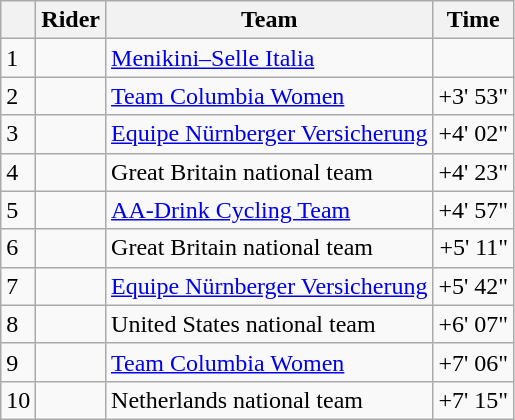<table class="wikitable">
<tr>
<th></th>
<th>Rider</th>
<th>Team</th>
<th>Time</th>
</tr>
<tr>
<td>1</td>
<td></td>
<td><a href='#'>Menikini–Selle Italia</a></td>
<td align="right"></td>
</tr>
<tr>
<td>2</td>
<td></td>
<td><a href='#'>Team Columbia Women</a></td>
<td align="right">+3' 53"</td>
</tr>
<tr>
<td>3</td>
<td></td>
<td><a href='#'>Equipe Nürnberger Versicherung</a></td>
<td align="right">+4' 02"</td>
</tr>
<tr>
<td>4</td>
<td></td>
<td>Great Britain national team</td>
<td align="right">+4' 23"</td>
</tr>
<tr>
<td>5</td>
<td></td>
<td><a href='#'>AA-Drink Cycling Team</a></td>
<td align="right">+4' 57"</td>
</tr>
<tr>
<td>6</td>
<td></td>
<td>Great Britain national team</td>
<td align="right">+5' 11"</td>
</tr>
<tr>
<td>7</td>
<td></td>
<td><a href='#'>Equipe Nürnberger Versicherung</a></td>
<td align="right">+5' 42"</td>
</tr>
<tr>
<td>8</td>
<td></td>
<td>United States national team</td>
<td align="right">+6' 07"</td>
</tr>
<tr>
<td>9</td>
<td></td>
<td><a href='#'>Team Columbia Women</a></td>
<td align="right">+7' 06"</td>
</tr>
<tr>
<td>10</td>
<td></td>
<td>Netherlands national team</td>
<td align="right">+7' 15"</td>
</tr>
</table>
